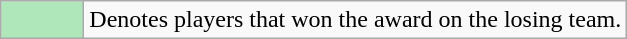<table class="wikitable">
<tr>
<td style="background:#afe6ba; width:3em;"></td>
<td>Denotes players that won the award on the losing team.</td>
</tr>
</table>
